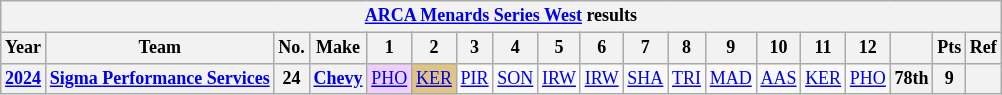<table class="wikitable" style="text-align:center; font-size:75%">
<tr>
<th colspan=19><a href='#'>ARCA Menards Series West</a> results</th>
</tr>
<tr>
<th>Year</th>
<th>Team</th>
<th>No.</th>
<th>Make</th>
<th>1</th>
<th>2</th>
<th>3</th>
<th>4</th>
<th>5</th>
<th>6</th>
<th>7</th>
<th>8</th>
<th>9</th>
<th>10</th>
<th>11</th>
<th>12</th>
<th></th>
<th>Pts</th>
<th>Ref</th>
</tr>
<tr>
<th><a href='#'>2024</a></th>
<th><a href='#'>Sigma Performance Services</a></th>
<th>24</th>
<th><a href='#'>Chevy</a></th>
<td style="background:#EFCFFF;"><a href='#'>PHO</a><br></td>
<td style="background:#DFC484;"><a href='#'>KER</a><br></td>
<td><a href='#'>PIR</a></td>
<td><a href='#'>SON</a></td>
<td><a href='#'>IRW</a></td>
<td><a href='#'>IRW</a></td>
<td><a href='#'>SHA</a></td>
<td><a href='#'>TRI</a></td>
<td><a href='#'>MAD</a></td>
<td><a href='#'>AAS</a></td>
<td><a href='#'>KER</a></td>
<td><a href='#'>PHO</a></td>
<th>78th</th>
<th>9</th>
<th></th>
</tr>
</table>
